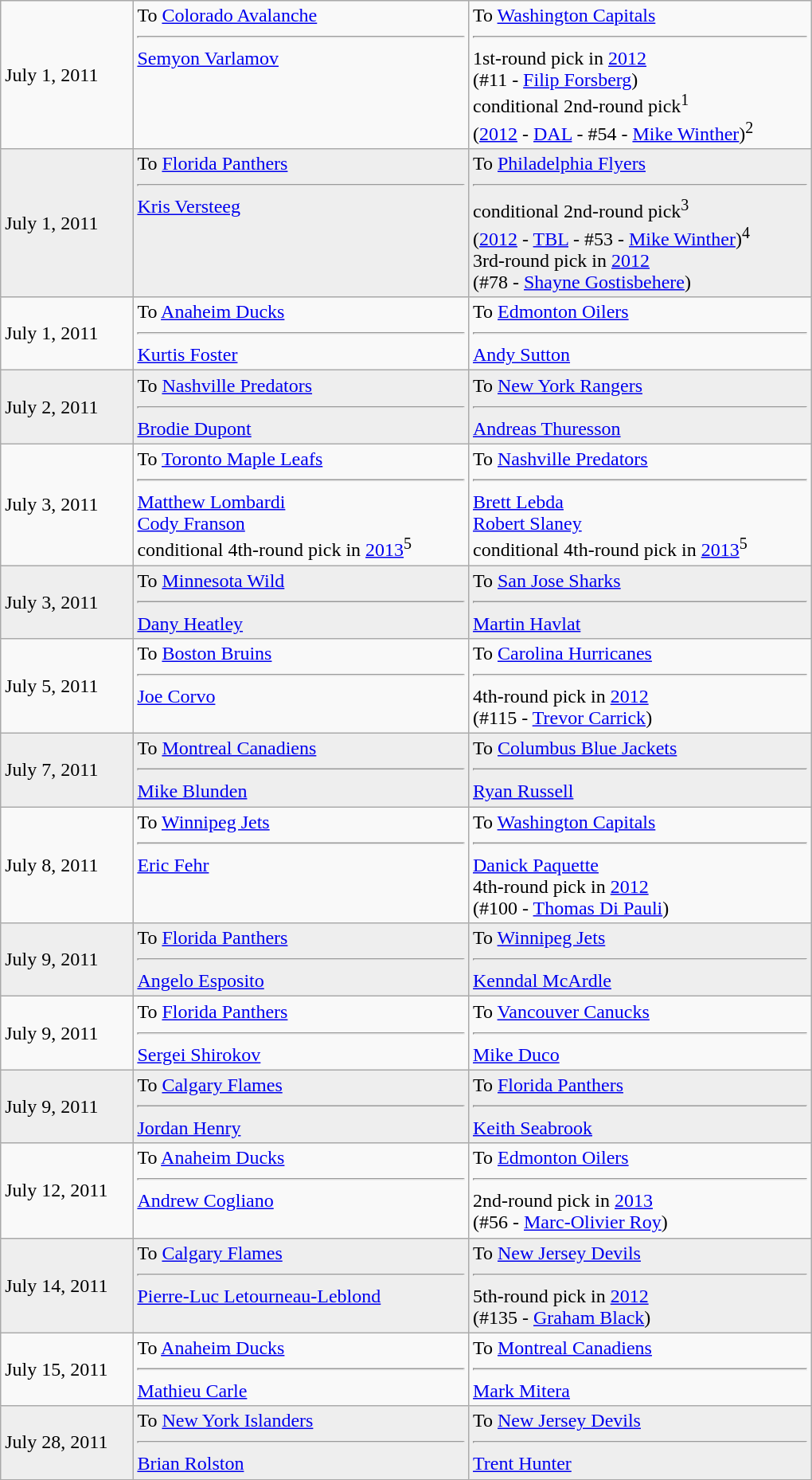<table class="wikitable" style="border:1px solid #999; width:680px;">
<tr>
<td>July 1, 2011</td>
<td valign="top">To <a href='#'>Colorado Avalanche</a><hr><a href='#'>Semyon Varlamov</a></td>
<td valign="top">To <a href='#'>Washington Capitals</a><hr>1st-round pick in <a href='#'>2012</a><br>(#11 - <a href='#'>Filip Forsberg</a>)<br>conditional 2nd-round pick<sup>1</sup><br>(<a href='#'>2012</a> - <a href='#'>DAL</a> - #54 - <a href='#'>Mike Winther</a>)<sup>2</sup></td>
</tr>
<tr bgcolor="eeeeee">
<td>July 1, 2011</td>
<td valign="top">To <a href='#'>Florida Panthers</a><hr><a href='#'>Kris Versteeg</a></td>
<td valign="top">To <a href='#'>Philadelphia Flyers</a><hr>conditional 2nd-round pick<sup>3</sup><br>(<a href='#'>2012</a> - <a href='#'>TBL</a> - #53 - <a href='#'>Mike Winther</a>)<sup>4</sup><br>3rd-round pick in <a href='#'>2012</a><br>(#78 - <a href='#'>Shayne Gostisbehere</a>)</td>
</tr>
<tr>
<td>July 1, 2011</td>
<td valign="top">To <a href='#'>Anaheim Ducks</a><hr><a href='#'>Kurtis Foster</a></td>
<td valign="top">To <a href='#'>Edmonton Oilers</a><hr><a href='#'>Andy Sutton</a></td>
</tr>
<tr bgcolor="eeeeee">
<td>July 2, 2011</td>
<td valign="top">To <a href='#'>Nashville Predators</a><hr><a href='#'>Brodie Dupont</a></td>
<td valign="top">To <a href='#'>New York Rangers</a><hr><a href='#'>Andreas Thuresson</a></td>
</tr>
<tr>
<td>July 3, 2011</td>
<td valign="top">To <a href='#'>Toronto Maple Leafs</a><hr><a href='#'>Matthew Lombardi</a><br><a href='#'>Cody Franson</a><br>conditional 4th-round pick in <a href='#'>2013</a><sup>5</sup></td>
<td valign="top">To <a href='#'>Nashville Predators</a><hr><a href='#'>Brett Lebda</a><br><a href='#'>Robert Slaney</a><br>conditional 4th-round pick in <a href='#'>2013</a><sup>5</sup></td>
</tr>
<tr bgcolor="eeeeee">
<td>July 3, 2011</td>
<td valign="top">To <a href='#'>Minnesota Wild</a><hr><a href='#'>Dany Heatley</a></td>
<td valign="top">To <a href='#'>San Jose Sharks</a><hr><a href='#'>Martin Havlat</a></td>
</tr>
<tr>
<td>July 5, 2011</td>
<td valign="top">To <a href='#'>Boston Bruins</a><hr><a href='#'>Joe Corvo</a></td>
<td valign="top">To <a href='#'>Carolina Hurricanes</a><hr>4th-round pick in <a href='#'>2012</a><br>(#115 - <a href='#'>Trevor Carrick</a>)</td>
</tr>
<tr bgcolor="eeeeee">
<td>July 7, 2011</td>
<td valign="top">To <a href='#'>Montreal Canadiens</a><hr><a href='#'>Mike Blunden</a></td>
<td valign="top">To <a href='#'>Columbus Blue Jackets</a><hr><a href='#'>Ryan Russell</a></td>
</tr>
<tr>
<td>July 8, 2011</td>
<td valign="top">To <a href='#'>Winnipeg Jets</a><hr><a href='#'>Eric Fehr</a></td>
<td valign="top">To <a href='#'>Washington Capitals</a><hr><a href='#'>Danick Paquette</a><br>4th-round pick in <a href='#'>2012</a><br>(#100 - <a href='#'>Thomas Di Pauli</a>)</td>
</tr>
<tr bgcolor="eeeeee">
<td>July 9, 2011</td>
<td valign="top">To <a href='#'>Florida Panthers</a><hr><a href='#'>Angelo Esposito</a></td>
<td valign="top">To <a href='#'>Winnipeg Jets</a><hr><a href='#'>Kenndal McArdle</a></td>
</tr>
<tr>
<td>July 9, 2011</td>
<td valign="top">To <a href='#'>Florida Panthers</a><hr><a href='#'>Sergei Shirokov</a></td>
<td valign="top">To <a href='#'>Vancouver Canucks</a><hr><a href='#'>Mike Duco</a></td>
</tr>
<tr bgcolor="eeeeee">
<td>July 9, 2011</td>
<td valign="top">To <a href='#'>Calgary Flames</a><hr><a href='#'>Jordan Henry</a></td>
<td valign="top">To <a href='#'>Florida Panthers</a><hr><a href='#'>Keith Seabrook</a></td>
</tr>
<tr>
<td>July 12, 2011</td>
<td valign="top">To <a href='#'>Anaheim Ducks</a><hr><a href='#'>Andrew Cogliano</a></td>
<td valign="top">To <a href='#'>Edmonton Oilers</a><hr>2nd-round pick in <a href='#'>2013</a><br>(#56 - <a href='#'>Marc-Olivier Roy</a>)</td>
</tr>
<tr bgcolor="eeeeee">
<td>July 14, 2011</td>
<td valign="top">To <a href='#'>Calgary Flames</a><hr><a href='#'>Pierre-Luc Letourneau-Leblond</a></td>
<td valign="top">To <a href='#'>New Jersey Devils</a><hr>5th-round pick in <a href='#'>2012</a><br>(#135 - <a href='#'>Graham Black</a>)</td>
</tr>
<tr>
<td>July 15, 2011</td>
<td valign="top">To <a href='#'>Anaheim Ducks</a><hr><a href='#'>Mathieu Carle</a></td>
<td valign="top">To <a href='#'>Montreal Canadiens</a><hr><a href='#'>Mark Mitera</a></td>
</tr>
<tr bgcolor="eeeeee">
<td>July 28, 2011</td>
<td valign="top">To <a href='#'>New York Islanders</a><hr><a href='#'>Brian Rolston</a></td>
<td valign="top">To <a href='#'>New Jersey Devils</a><hr><a href='#'>Trent Hunter</a></td>
</tr>
</table>
